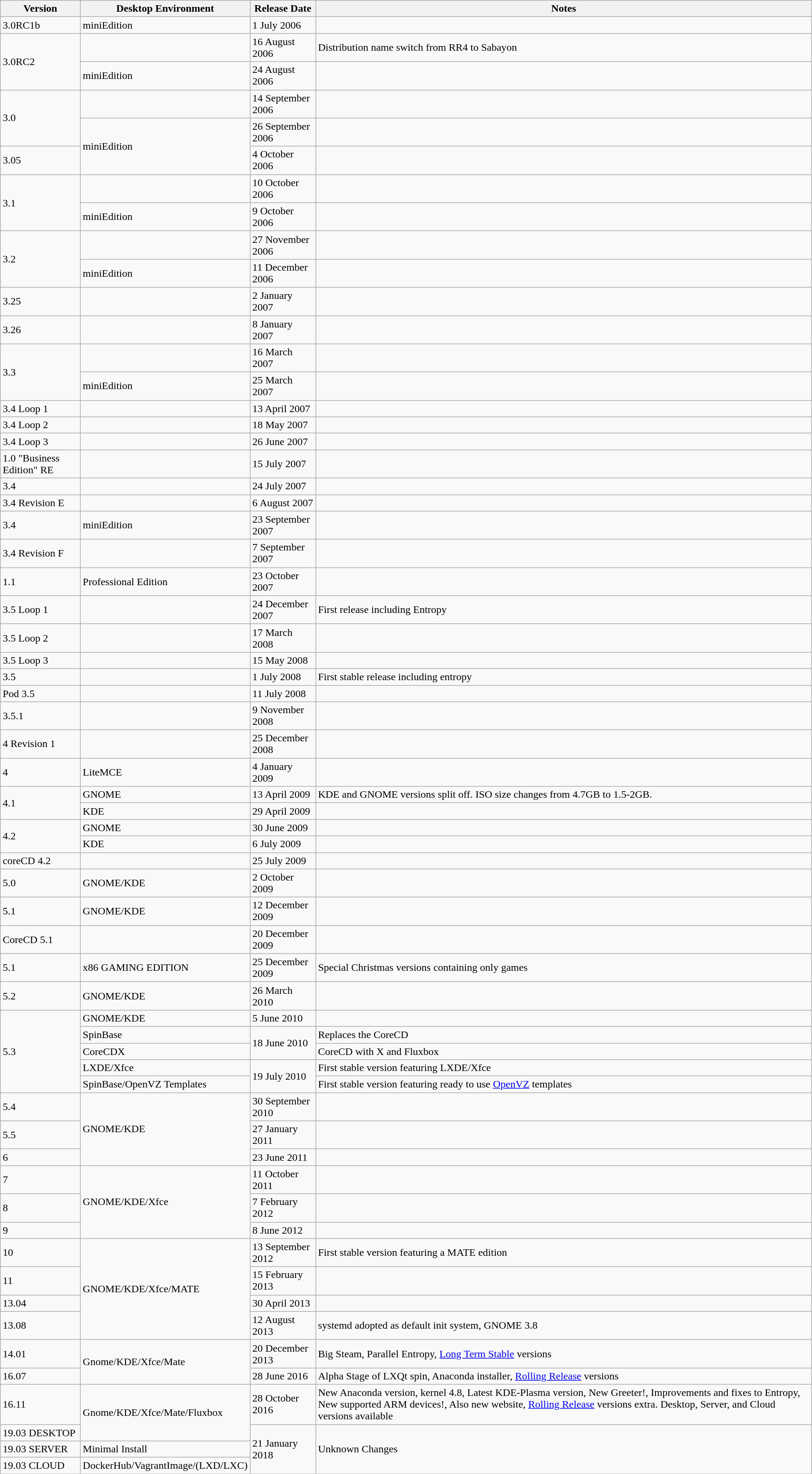<table class="wikitable">
<tr>
<th>Version</th>
<th>Desktop Environment</th>
<th>Release Date</th>
<th>Notes</th>
</tr>
<tr>
<td>3.0RC1b</td>
<td>miniEdition</td>
<td>1 July 2006</td>
<td></td>
</tr>
<tr>
<td rowspan="2">3.0RC2</td>
<td></td>
<td>16 August 2006</td>
<td>Distribution name switch from RR4 to Sabayon</td>
</tr>
<tr>
<td>miniEdition</td>
<td>24 August 2006</td>
<td></td>
</tr>
<tr>
<td rowspan="2">3.0</td>
<td></td>
<td>14 September 2006</td>
<td></td>
</tr>
<tr>
<td rowspan="2">miniEdition</td>
<td>26 September 2006</td>
<td></td>
</tr>
<tr>
<td>3.05</td>
<td>4 October 2006</td>
<td></td>
</tr>
<tr>
<td rowspan="2">3.1</td>
<td></td>
<td>10 October 2006</td>
<td></td>
</tr>
<tr>
<td>miniEdition</td>
<td>9 October 2006</td>
<td></td>
</tr>
<tr>
<td rowspan="2">3.2</td>
<td></td>
<td>27 November 2006</td>
<td></td>
</tr>
<tr>
<td>miniEdition</td>
<td>11 December 2006</td>
<td></td>
</tr>
<tr>
<td>3.25</td>
<td></td>
<td>2 January 2007</td>
<td></td>
</tr>
<tr>
<td>3.26</td>
<td></td>
<td>8 January 2007</td>
<td></td>
</tr>
<tr>
<td rowspan="2">3.3</td>
<td></td>
<td>16 March 2007</td>
<td></td>
</tr>
<tr>
<td>miniEdition</td>
<td>25 March 2007</td>
<td></td>
</tr>
<tr>
<td>3.4 Loop 1</td>
<td></td>
<td>13 April 2007</td>
<td></td>
</tr>
<tr>
<td>3.4 Loop 2</td>
<td></td>
<td>18 May 2007</td>
<td></td>
</tr>
<tr>
<td>3.4 Loop 3</td>
<td></td>
<td>26 June 2007</td>
<td></td>
</tr>
<tr>
<td>1.0 "Business Edition" RE</td>
<td></td>
<td>15 July 2007</td>
<td></td>
</tr>
<tr>
<td>3.4</td>
<td></td>
<td>24 July 2007</td>
<td></td>
</tr>
<tr>
<td>3.4 Revision E</td>
<td></td>
<td>6 August 2007</td>
<td></td>
</tr>
<tr>
<td>3.4</td>
<td>miniEdition</td>
<td>23 September 2007</td>
<td></td>
</tr>
<tr>
<td>3.4 Revision F</td>
<td></td>
<td>7 September 2007</td>
<td></td>
</tr>
<tr>
<td>1.1</td>
<td>Professional Edition</td>
<td>23 October 2007</td>
<td></td>
</tr>
<tr>
<td>3.5 Loop 1</td>
<td></td>
<td>24 December 2007</td>
<td>First release including Entropy</td>
</tr>
<tr>
<td>3.5 Loop 2</td>
<td></td>
<td>17 March 2008</td>
<td></td>
</tr>
<tr>
<td>3.5 Loop 3</td>
<td></td>
<td>15 May 2008</td>
<td></td>
</tr>
<tr>
<td>3.5</td>
<td></td>
<td>1 July 2008</td>
<td>First stable release including entropy</td>
</tr>
<tr>
<td>Pod 3.5</td>
<td></td>
<td>11 July 2008</td>
<td></td>
</tr>
<tr>
<td>3.5.1</td>
<td></td>
<td>9 November 2008</td>
<td></td>
</tr>
<tr>
<td>4 Revision 1</td>
<td></td>
<td>25 December 2008</td>
<td></td>
</tr>
<tr>
<td>4</td>
<td>LiteMCE</td>
<td>4 January 2009</td>
<td></td>
</tr>
<tr>
<td rowspan="2">4.1</td>
<td>GNOME</td>
<td>13 April 2009</td>
<td>KDE and GNOME versions split off. ISO size changes from 4.7GB to 1.5-2GB.</td>
</tr>
<tr>
<td>KDE</td>
<td>29 April 2009</td>
<td></td>
</tr>
<tr>
<td rowspan="2">4.2</td>
<td>GNOME</td>
<td>30 June 2009</td>
<td></td>
</tr>
<tr>
<td>KDE</td>
<td>6 July 2009</td>
<td></td>
</tr>
<tr>
<td>coreCD 4.2</td>
<td></td>
<td>25 July 2009</td>
<td></td>
</tr>
<tr>
<td>5.0</td>
<td>GNOME/KDE</td>
<td>2 October 2009</td>
<td></td>
</tr>
<tr>
<td>5.1</td>
<td>GNOME/KDE</td>
<td>12 December 2009</td>
<td></td>
</tr>
<tr>
<td>CoreCD 5.1</td>
<td></td>
<td>20 December 2009</td>
<td></td>
</tr>
<tr>
<td>5.1</td>
<td>x86 GAMING EDITION</td>
<td>25 December 2009</td>
<td>Special Christmas versions containing only games</td>
</tr>
<tr>
<td>5.2</td>
<td>GNOME/KDE</td>
<td>26 March 2010</td>
<td></td>
</tr>
<tr>
<td rowspan="5">5.3</td>
<td>GNOME/KDE</td>
<td>5 June 2010</td>
<td></td>
</tr>
<tr>
<td>SpinBase</td>
<td rowspan="2">18 June 2010</td>
<td>Replaces the CoreCD</td>
</tr>
<tr>
<td>CoreCDX</td>
<td>CoreCD with X and Fluxbox</td>
</tr>
<tr>
<td>LXDE/Xfce</td>
<td rowspan="2">19 July 2010</td>
<td>First stable version featuring LXDE/Xfce</td>
</tr>
<tr>
<td>SpinBase/OpenVZ Templates</td>
<td>First stable version featuring ready to use <a href='#'>OpenVZ</a> templates</td>
</tr>
<tr>
<td>5.4</td>
<td rowspan="3">GNOME/KDE</td>
<td>30 September 2010</td>
<td></td>
</tr>
<tr>
<td>5.5</td>
<td>27 January 2011</td>
<td></td>
</tr>
<tr>
<td>6</td>
<td>23 June 2011</td>
<td></td>
</tr>
<tr>
<td>7</td>
<td rowspan="3">GNOME/KDE/Xfce</td>
<td>11 October 2011</td>
<td></td>
</tr>
<tr>
<td>8</td>
<td>7 February 2012</td>
<td></td>
</tr>
<tr>
<td>9</td>
<td>8 June 2012</td>
<td></td>
</tr>
<tr>
<td>10</td>
<td rowspan="4">GNOME/KDE/Xfce/MATE</td>
<td>13 September 2012</td>
<td>First stable version featuring a MATE edition</td>
</tr>
<tr>
<td>11</td>
<td>15 February 2013</td>
<td></td>
</tr>
<tr>
<td>13.04</td>
<td>30 April 2013</td>
<td></td>
</tr>
<tr>
<td>13.08</td>
<td>12 August 2013</td>
<td>systemd adopted as default init system, GNOME 3.8</td>
</tr>
<tr>
<td>14.01</td>
<td rowspan="2">Gnome/KDE/Xfce/Mate</td>
<td>20 December 2013</td>
<td>Big Steam, Parallel Entropy, <a href='#'>Long Term Stable</a> versions</td>
</tr>
<tr>
<td>16.07</td>
<td>28 June 2016</td>
<td>Alpha Stage of LXQt spin, Anaconda installer, <a href='#'>Rolling Release</a> versions</td>
</tr>
<tr>
<td>16.11</td>
<td rowspan="2">Gnome/KDE/Xfce/Mate/Fluxbox</td>
<td>28 October 2016</td>
<td>New Anaconda version, kernel 4.8, Latest KDE-Plasma version, New Greeter!, Improvements and fixes to Entropy, New supported ARM devices!, Also new website, <a href='#'>Rolling Release</a> versions extra. Desktop, Server, and Cloud versions available</td>
</tr>
<tr>
<td>19.03 DESKTOP</td>
<td rowspan="3">21 January 2018</td>
<td rowspan="3">Unknown Changes</td>
</tr>
<tr>
<td>19.03 SERVER</td>
<td>Minimal Install</td>
</tr>
<tr>
<td>19.03 CLOUD</td>
<td>DockerHub/VagrantImage/(LXD/LXC)</td>
</tr>
<tr>
</tr>
</table>
